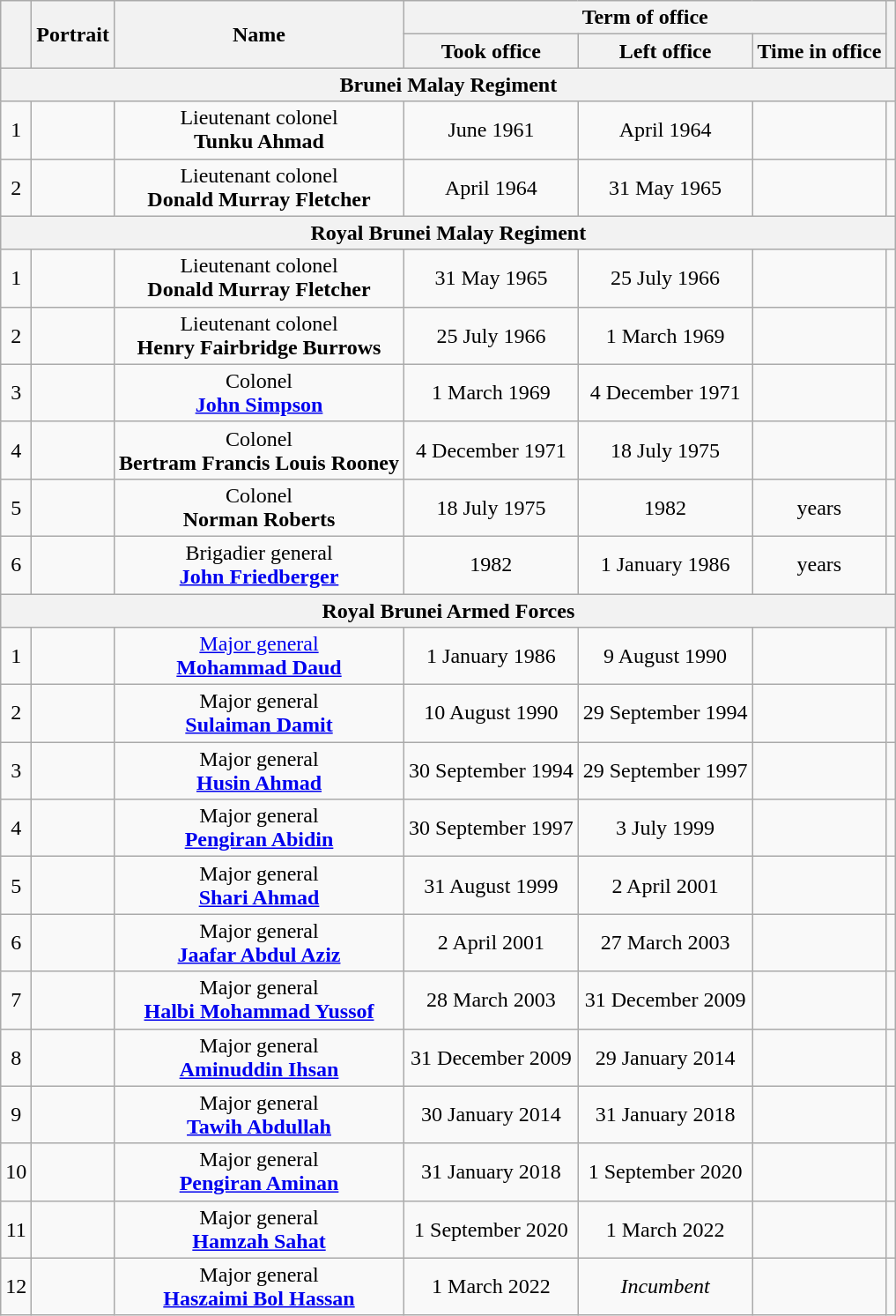<table class="wikitable" style="text-align:center">
<tr>
<th rowspan="2"></th>
<th rowspan="2">Portrait</th>
<th rowspan="2">Name<br></th>
<th colspan="3">Term of office</th>
<th rowspan="2"></th>
</tr>
<tr>
<th>Took office</th>
<th>Left office</th>
<th>Time in office</th>
</tr>
<tr>
<th colspan="7">Brunei Malay Regiment</th>
</tr>
<tr>
<td>1</td>
<td></td>
<td>Lieutenant colonel<br><strong>Tunku Ahmad</strong><br></td>
<td>June 1961</td>
<td>April 1964</td>
<td></td>
<td><br></td>
</tr>
<tr>
<td>2</td>
<td></td>
<td>Lieutenant colonel<br>  <strong>Donald Murray Fletcher</strong><br></td>
<td>April 1964</td>
<td>31 May 1965</td>
<td></td>
<td></td>
</tr>
<tr>
<th colspan="7">Royal Brunei Malay Regiment</th>
</tr>
<tr>
<td>1</td>
<td></td>
<td>Lieutenant colonel<br>  <strong>Donald Murray Fletcher</strong><br></td>
<td>31 May 1965</td>
<td>25 July 1966</td>
<td></td>
<td></td>
</tr>
<tr>
<td>2</td>
<td></td>
<td>Lieutenant colonel<br> <strong>Henry Fairbridge Burrows</strong><br></td>
<td>25 July 1966</td>
<td>1 March 1969</td>
<td></td>
<td><br></td>
</tr>
<tr>
<td>3</td>
<td></td>
<td>Colonel<br><strong><a href='#'>John Simpson</a></strong><br></td>
<td>1 March 1969</td>
<td>4 December 1971</td>
<td></td>
<td><br></td>
</tr>
<tr>
<td>4</td>
<td></td>
<td>Colonel<br> <strong>Bertram Francis Louis Rooney</strong><br></td>
<td>4 December 1971</td>
<td>18 July 1975</td>
<td></td>
<td><br></td>
</tr>
<tr>
<td>5</td>
<td></td>
<td>Colonel<br> <strong>Norman Roberts</strong><br></td>
<td>18 July 1975</td>
<td>1982</td>
<td> years</td>
<td></td>
</tr>
<tr>
<td>6</td>
<td></td>
<td>Brigadier general<br><strong><a href='#'>John Friedberger</a></strong><br></td>
<td>1982</td>
<td>1 January 1986</td>
<td> years</td>
<td></td>
</tr>
<tr>
<th colspan="7">Royal Brunei Armed Forces</th>
</tr>
<tr>
<td>1</td>
<td></td>
<td><a href='#'>Major general</a><br><strong><a href='#'>Mohammad Daud</a></strong><br></td>
<td>1 January 1986</td>
<td>9 August 1990</td>
<td></td>
<td><br></td>
</tr>
<tr>
<td>2</td>
<td></td>
<td>Major general<br><strong><a href='#'>Sulaiman Damit</a></strong><br></td>
<td>10 August 1990</td>
<td>29 September 1994</td>
<td></td>
<td></td>
</tr>
<tr>
<td>3</td>
<td></td>
<td>Major general<br><strong><a href='#'>Husin Ahmad</a></strong><br></td>
<td>30 September 1994</td>
<td>29 September 1997</td>
<td></td>
<td></td>
</tr>
<tr>
<td>4</td>
<td></td>
<td>Major general<br><strong><a href='#'>Pengiran Abidin</a></strong></td>
<td>30 September 1997</td>
<td>3 July 1999</td>
<td></td>
<td></td>
</tr>
<tr>
<td>5</td>
<td></td>
<td>Major general<br><strong><a href='#'>Shari Ahmad</a></strong></td>
<td>31 August 1999</td>
<td>2 April 2001</td>
<td></td>
<td></td>
</tr>
<tr>
<td>6</td>
<td></td>
<td>Major general<br><strong><a href='#'>Jaafar Abdul Aziz</a></strong></td>
<td>2 April 2001</td>
<td>27 March 2003</td>
<td></td>
<td></td>
</tr>
<tr>
<td>7</td>
<td></td>
<td>Major general<br><strong><a href='#'>Halbi Mohammad Yussof</a></strong><br></td>
<td>28 March 2003</td>
<td>31 December 2009</td>
<td></td>
<td><br></td>
</tr>
<tr>
<td>8</td>
<td></td>
<td>Major general<br><strong><a href='#'>Aminuddin Ihsan</a></strong><br></td>
<td>31 December 2009</td>
<td>29 January 2014</td>
<td></td>
<td><br></td>
</tr>
<tr>
<td>9</td>
<td></td>
<td>Major general<br><strong><a href='#'>Tawih Abdullah</a></strong><br></td>
<td>30 January 2014</td>
<td>31 January 2018</td>
<td></td>
<td><br></td>
</tr>
<tr>
<td>10</td>
<td></td>
<td>Major general<br><strong><a href='#'>Pengiran Aminan</a></strong></td>
<td>31 January 2018</td>
<td>1 September 2020</td>
<td></td>
<td><br></td>
</tr>
<tr>
<td>11</td>
<td></td>
<td>Major general<br><strong><a href='#'>Hamzah Sahat</a></strong></td>
<td>1 September 2020</td>
<td>1 March 2022</td>
<td></td>
<td></td>
</tr>
<tr>
<td>12</td>
<td></td>
<td>Major general<br><strong><a href='#'>Haszaimi Bol Hassan</a></strong></td>
<td>1 March 2022</td>
<td><em>Incumbent</em></td>
<td></td>
<td></td>
</tr>
</table>
